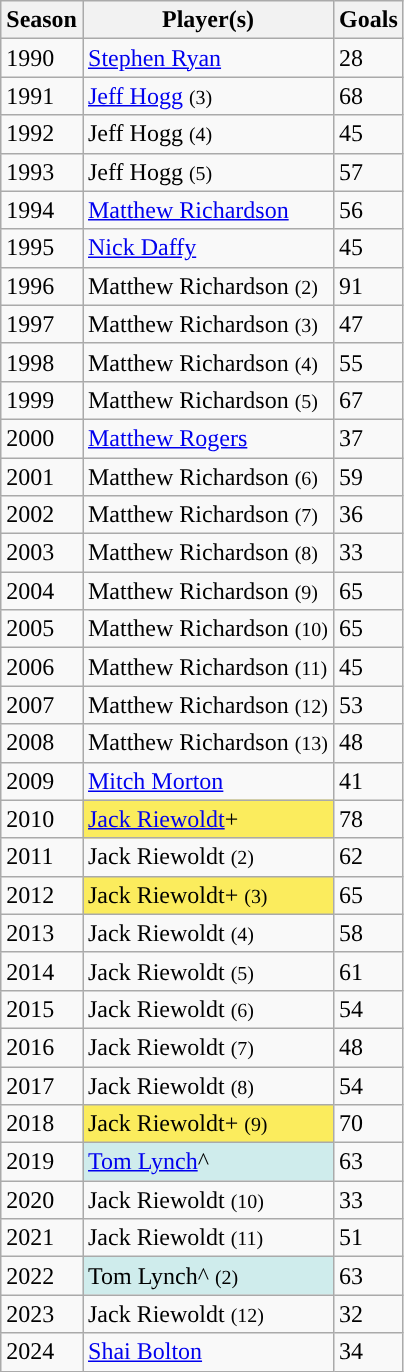<table class="wikitable sortable" style="text-align:left">
<tr>
<th>Season</th>
<th>Player(s)</th>
<th>Goals</th>
</tr>
<tr>
<td>1990</td>
<td><a href='#'>Stephen Ryan</a></td>
<td>28</td>
</tr>
<tr>
<td>1991</td>
<td><a href='#'>Jeff Hogg</a> <small>(3)</small></td>
<td>68</td>
</tr>
<tr>
<td>1992</td>
<td>Jeff Hogg <small>(4)</small></td>
<td>45</td>
</tr>
<tr>
<td>1993</td>
<td>Jeff Hogg <small>(5)</small></td>
<td>57</td>
</tr>
<tr>
<td>1994</td>
<td><a href='#'>Matthew Richardson</a></td>
<td>56</td>
</tr>
<tr>
<td>1995</td>
<td><a href='#'>Nick Daffy</a></td>
<td>45</td>
</tr>
<tr>
<td>1996</td>
<td>Matthew Richardson <small>(2)</small></td>
<td>91</td>
</tr>
<tr>
<td>1997</td>
<td>Matthew Richardson <small>(3)</small></td>
<td>47</td>
</tr>
<tr>
<td>1998</td>
<td>Matthew Richardson <small>(4)</small></td>
<td>55</td>
</tr>
<tr>
<td>1999</td>
<td>Matthew Richardson <small>(5)</small></td>
<td>67</td>
</tr>
<tr>
<td>2000</td>
<td><a href='#'>Matthew Rogers</a></td>
<td>37</td>
</tr>
<tr>
<td>2001</td>
<td>Matthew Richardson <small>(6)</small></td>
<td>59</td>
</tr>
<tr>
<td>2002</td>
<td>Matthew Richardson <small>(7)</small></td>
<td>36</td>
</tr>
<tr>
<td>2003</td>
<td>Matthew Richardson <small>(8)</small></td>
<td>33</td>
</tr>
<tr>
<td>2004</td>
<td>Matthew Richardson <small>(9)</small></td>
<td>65</td>
</tr>
<tr>
<td>2005</td>
<td>Matthew Richardson <small>(10)</small></td>
<td>65</td>
</tr>
<tr>
<td>2006</td>
<td>Matthew Richardson <small>(11)</small></td>
<td>45</td>
</tr>
<tr>
<td>2007</td>
<td>Matthew Richardson <small>(12)</small></td>
<td>53</td>
</tr>
<tr>
<td>2008</td>
<td>Matthew Richardson <small>(13)</small></td>
<td>48</td>
</tr>
<tr>
<td>2009</td>
<td><a href='#'>Mitch Morton</a></td>
<td>41</td>
</tr>
<tr>
<td>2010</td>
<td style="background-color:#FBEC5D"><a href='#'>Jack Riewoldt</a>+</td>
<td>78</td>
</tr>
<tr>
<td>2011</td>
<td>Jack Riewoldt <small>(2)</small></td>
<td>62</td>
</tr>
<tr>
<td>2012</td>
<td style="background-color:#FBEC5D">Jack Riewoldt+ <small>(3)</small></td>
<td>65</td>
</tr>
<tr>
<td>2013</td>
<td>Jack Riewoldt <small>(4)</small></td>
<td>58</td>
</tr>
<tr>
<td>2014</td>
<td>Jack Riewoldt <small>(5)</small></td>
<td>61</td>
</tr>
<tr>
<td>2015</td>
<td>Jack Riewoldt <small>(6)</small></td>
<td>54</td>
</tr>
<tr>
<td>2016</td>
<td>Jack Riewoldt <small>(7)</small></td>
<td>48</td>
</tr>
<tr>
<td>2017</td>
<td>Jack Riewoldt <small>(8)</small></td>
<td>54</td>
</tr>
<tr>
<td>2018</td>
<td style="background-color:#FBEC5D">Jack Riewoldt+ <small>(9)</small></td>
<td>70</td>
</tr>
<tr>
<td>2019</td>
<td style="background-color:#CFECEC"><a href='#'>Tom Lynch</a>^</td>
<td>63</td>
</tr>
<tr>
<td>2020</td>
<td>Jack Riewoldt <small>(10)</small></td>
<td>33</td>
</tr>
<tr>
<td>2021</td>
<td>Jack Riewoldt <small>(11)</small></td>
<td>51</td>
</tr>
<tr>
<td>2022</td>
<td style="background-color:#CFECEC">Tom Lynch^ <small>(2)</small></td>
<td>63</td>
</tr>
<tr>
<td>2023</td>
<td>Jack Riewoldt <small>(12)</small></td>
<td>32</td>
</tr>
<tr>
<td>2024</td>
<td><a href='#'>Shai Bolton</a></td>
<td>34</td>
</tr>
</table>
